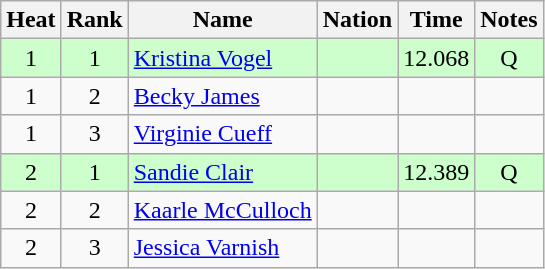<table class="wikitable sortable" style="text-align:center">
<tr>
<th>Heat</th>
<th>Rank</th>
<th>Name</th>
<th>Nation</th>
<th>Time</th>
<th>Notes</th>
</tr>
<tr bgcolor=ccffcc>
<td>1</td>
<td>1</td>
<td align=left><a href='#'>Kristina Vogel</a></td>
<td align=left></td>
<td>12.068</td>
<td>Q</td>
</tr>
<tr>
<td>1</td>
<td>2</td>
<td align=left><a href='#'>Becky James</a></td>
<td align=left></td>
<td></td>
<td></td>
</tr>
<tr>
<td>1</td>
<td>3</td>
<td align=left><a href='#'>Virginie Cueff</a></td>
<td align=left></td>
<td></td>
<td></td>
</tr>
<tr bgcolor=ccffcc>
<td>2</td>
<td>1</td>
<td align=left><a href='#'>Sandie Clair</a></td>
<td align=left></td>
<td>12.389</td>
<td>Q</td>
</tr>
<tr>
<td>2</td>
<td>2</td>
<td align=left><a href='#'>Kaarle McCulloch</a></td>
<td align=left></td>
<td></td>
<td></td>
</tr>
<tr>
<td>2</td>
<td>3</td>
<td align=left><a href='#'>Jessica Varnish</a></td>
<td align=left></td>
<td></td>
<td></td>
</tr>
</table>
